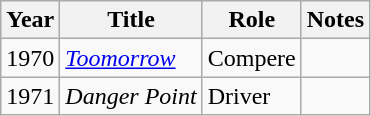<table class="wikitable">
<tr>
<th>Year</th>
<th>Title</th>
<th>Role</th>
<th>Notes</th>
</tr>
<tr>
<td>1970</td>
<td><em><a href='#'>Toomorrow</a></em></td>
<td>Compere</td>
<td></td>
</tr>
<tr>
<td>1971</td>
<td><em>Danger Point</em></td>
<td>Driver</td>
<td></td>
</tr>
</table>
